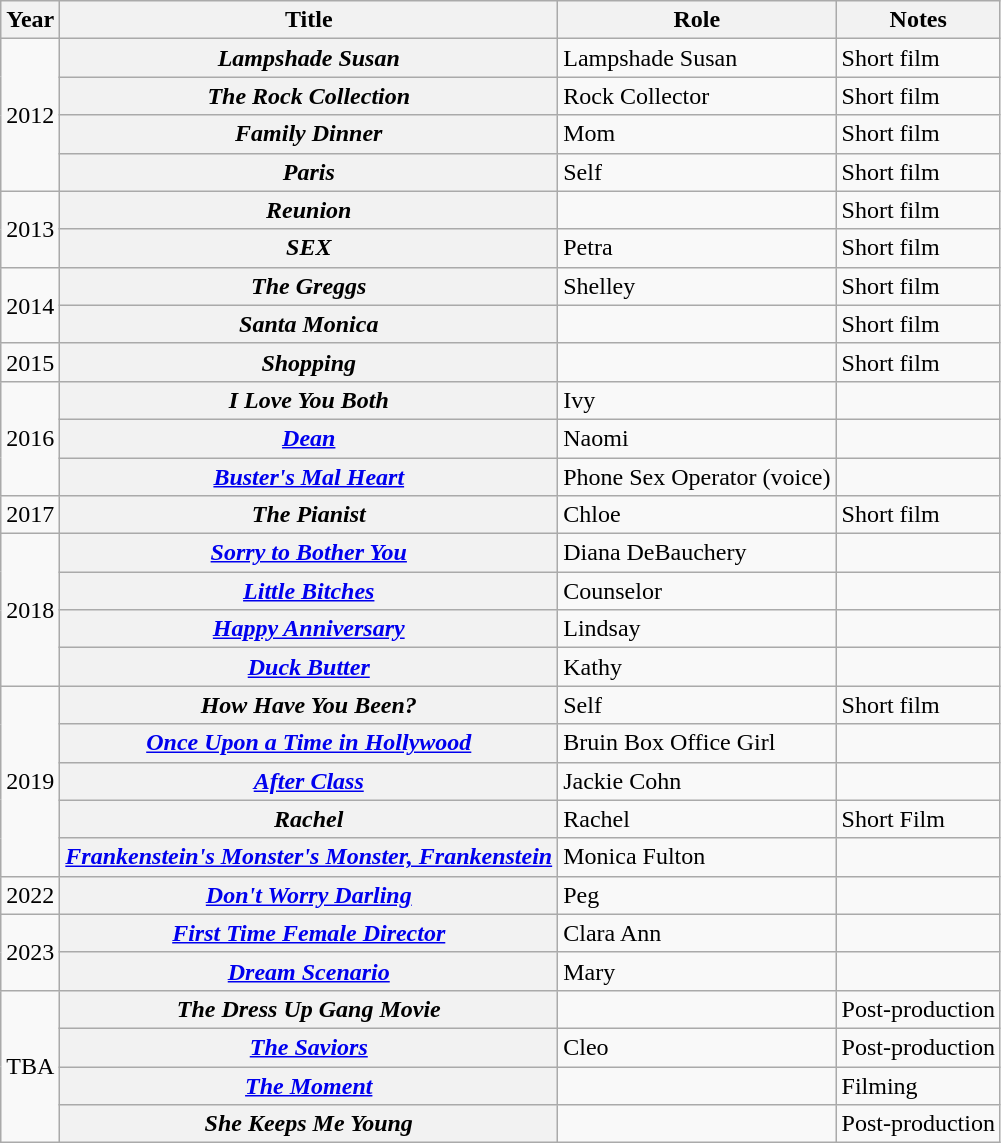<table class="wikitable sortable plainrowheaders">
<tr>
<th scope="col">Year</th>
<th scope="col">Title</th>
<th scope="col">Role</th>
<th scope="col" class="unsortable">Notes</th>
</tr>
<tr>
<td rowspan="4">2012</td>
<th scope="row"><em>Lampshade Susan</em></th>
<td>Lampshade Susan</td>
<td>Short film</td>
</tr>
<tr>
<th scope="row"><em>The Rock Collection</em></th>
<td>Rock Collector</td>
<td>Short film</td>
</tr>
<tr>
<th scope="row"><em>Family Dinner</em></th>
<td>Mom</td>
<td>Short film</td>
</tr>
<tr>
<th scope="row"><em>Paris</em></th>
<td>Self</td>
<td>Short film</td>
</tr>
<tr>
<td rowspan="2">2013</td>
<th scope="row"><em>Reunion</em></th>
<td></td>
<td>Short film</td>
</tr>
<tr>
<th scope="row"><em>SEX</em></th>
<td>Petra</td>
<td>Short film</td>
</tr>
<tr>
<td rowspan="2">2014</td>
<th scope="row"><em>The Greggs</em></th>
<td>Shelley</td>
<td>Short film</td>
</tr>
<tr>
<th scope="row"><em>Santa Monica</em></th>
<td></td>
<td>Short film</td>
</tr>
<tr>
<td>2015</td>
<th scope="row"><em>Shopping</em></th>
<td></td>
<td>Short film</td>
</tr>
<tr>
<td rowspan="3">2016</td>
<th scope="row"><em>I Love You Both</em></th>
<td>Ivy</td>
<td></td>
</tr>
<tr>
<th scope="row"><em><a href='#'>Dean</a></em></th>
<td>Naomi</td>
<td></td>
</tr>
<tr>
<th scope="row"><em><a href='#'>Buster's Mal Heart</a></em></th>
<td>Phone Sex Operator (voice)</td>
<td></td>
</tr>
<tr>
<td>2017</td>
<th scope="row"><em>The Pianist</em></th>
<td>Chloe</td>
<td>Short film</td>
</tr>
<tr>
<td rowspan="4">2018</td>
<th scope="row"><em><a href='#'>Sorry to Bother You</a></em></th>
<td>Diana DeBauchery</td>
<td></td>
</tr>
<tr>
<th scope="row"><em><a href='#'>Little Bitches</a></em></th>
<td>Counselor</td>
<td></td>
</tr>
<tr>
<th scope="row"><em><a href='#'>Happy Anniversary</a></em></th>
<td>Lindsay</td>
<td></td>
</tr>
<tr>
<th scope="row"><em><a href='#'>Duck Butter</a></em></th>
<td>Kathy</td>
<td></td>
</tr>
<tr>
<td rowspan="5">2019</td>
<th scope="row"><em>How Have You Been?</em></th>
<td>Self</td>
<td>Short film</td>
</tr>
<tr>
<th scope="row"><em><a href='#'>Once Upon a Time in Hollywood</a></em></th>
<td>Bruin Box Office Girl</td>
<td></td>
</tr>
<tr>
<th scope="row"><em><a href='#'>After Class</a></em></th>
<td>Jackie Cohn</td>
<td></td>
</tr>
<tr>
<th scope="row"><em>Rachel</em></th>
<td>Rachel</td>
<td>Short Film</td>
</tr>
<tr>
<th scope="row"><em><a href='#'>Frankenstein's Monster's Monster, Frankenstein</a></em></th>
<td>Monica Fulton</td>
<td></td>
</tr>
<tr>
<td>2022</td>
<th scope="row"><em><a href='#'>Don't Worry Darling</a></em></th>
<td>Peg</td>
<td></td>
</tr>
<tr>
<td rowspan="2">2023</td>
<th scope="row"><em><a href='#'>First Time Female Director</a></em></th>
<td>Clara Ann</td>
<td></td>
</tr>
<tr>
<th scope="row"><em><a href='#'>Dream Scenario</a></em></th>
<td>Mary</td>
<td></td>
</tr>
<tr>
<td rowspan="4">TBA</td>
<th scope="row"><em>The Dress Up Gang Movie</em></th>
<td></td>
<td>Post-production</td>
</tr>
<tr>
<th scope="row"><em><a href='#'>The Saviors</a></em></th>
<td>Cleo</td>
<td>Post-production</td>
</tr>
<tr>
<th scope="row"><em><a href='#'>The Moment</a></em></th>
<td></td>
<td>Filming</td>
</tr>
<tr>
<th scope="row"><em>She Keeps Me Young</em></th>
<td></td>
<td>Post-production</td>
</tr>
</table>
